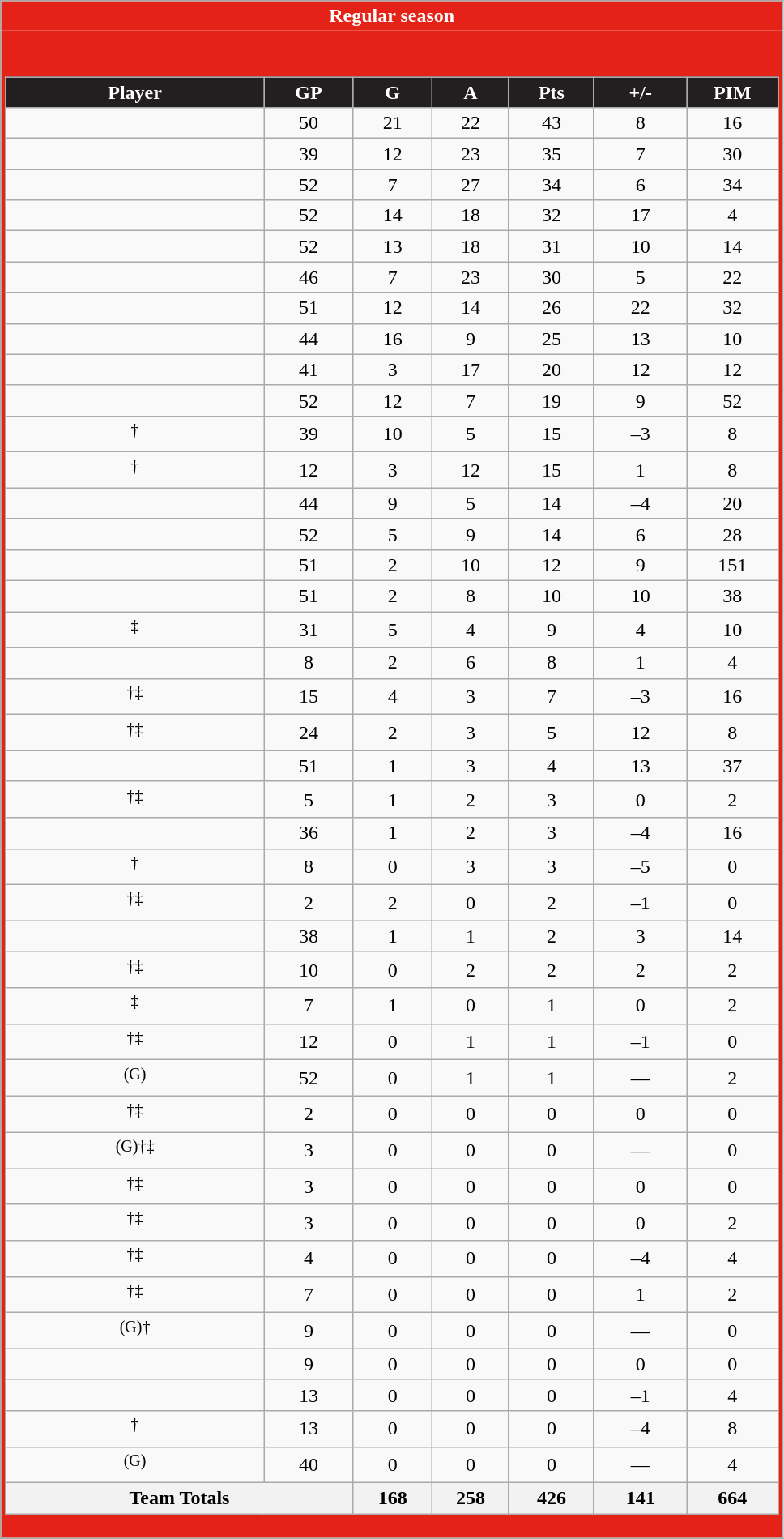<table class="wikitable" style="border: 1px solid #aaa;">
<tr>
<th style="background:#E42217; color:#FFFFFF; border: 0;">Regular season</th>
</tr>
<tr>
<td style="background: #E42217; border: 0;" colspan="4"><br><table class="wikitable sortable" style="width: 100%; text-align: center;">
<tr>
<th style="background:#231F20; color:#FFFFFF; width: 12.5em;">Player</th>
<th style="background:#231F20; color:#FFFFFF; width: 4em;">GP</th>
<th style="background:#231F20; color:#FFFFFF; width: 3.5em;">G</th>
<th style="background:#231F20; color:#FFFFFF; width: 3.4em;">A</th>
<th style="background:#231F20; color:#FFFFFF; width: 3.8em;">Pts</th>
<th style="background:#231F20; color:#FFFFFF; width: 4.2em;">+/-</th>
<th style="background:#231F20; color:#FFFFFF; width: 4.1em;">PIM</th>
</tr>
<tr align=center>
<td></td>
<td>50</td>
<td>21</td>
<td>22</td>
<td>43</td>
<td>8</td>
<td>16</td>
</tr>
<tr align=center>
<td></td>
<td>39</td>
<td>12</td>
<td>23</td>
<td>35</td>
<td>7</td>
<td>30</td>
</tr>
<tr align=center>
<td></td>
<td>52</td>
<td>7</td>
<td>27</td>
<td>34</td>
<td>6</td>
<td>34</td>
</tr>
<tr align=center>
<td></td>
<td>52</td>
<td>14</td>
<td>18</td>
<td>32</td>
<td>17</td>
<td>4</td>
</tr>
<tr align=center>
<td></td>
<td>52</td>
<td>13</td>
<td>18</td>
<td>31</td>
<td>10</td>
<td>14</td>
</tr>
<tr align=center>
<td></td>
<td>46</td>
<td>7</td>
<td>23</td>
<td>30</td>
<td>5</td>
<td>22</td>
</tr>
<tr align=center>
<td></td>
<td>51</td>
<td>12</td>
<td>14</td>
<td>26</td>
<td>22</td>
<td>32</td>
</tr>
<tr align=center>
<td></td>
<td>44</td>
<td>16</td>
<td>9</td>
<td>25</td>
<td>13</td>
<td>10</td>
</tr>
<tr align=center>
<td></td>
<td>41</td>
<td>3</td>
<td>17</td>
<td>20</td>
<td>12</td>
<td>12</td>
</tr>
<tr align=center>
<td></td>
<td>52</td>
<td>12</td>
<td>7</td>
<td>19</td>
<td>9</td>
<td>52</td>
</tr>
<tr align=center>
<td><sup>†</sup></td>
<td>39</td>
<td>10</td>
<td>5</td>
<td>15</td>
<td>–3</td>
<td>8</td>
</tr>
<tr align=center>
<td><sup>†</sup></td>
<td>12</td>
<td>3</td>
<td>12</td>
<td>15</td>
<td>1</td>
<td>8</td>
</tr>
<tr align=center>
<td></td>
<td>44</td>
<td>9</td>
<td>5</td>
<td>14</td>
<td>–4</td>
<td>20</td>
</tr>
<tr align=center>
<td></td>
<td>52</td>
<td>5</td>
<td>9</td>
<td>14</td>
<td>6</td>
<td>28</td>
</tr>
<tr align=center>
<td></td>
<td>51</td>
<td>2</td>
<td>10</td>
<td>12</td>
<td>9</td>
<td>151</td>
</tr>
<tr align=center>
<td></td>
<td>51</td>
<td>2</td>
<td>8</td>
<td>10</td>
<td>10</td>
<td>38</td>
</tr>
<tr align=center>
<td><sup>‡</sup></td>
<td>31</td>
<td>5</td>
<td>4</td>
<td>9</td>
<td>4</td>
<td>10</td>
</tr>
<tr align=center>
<td></td>
<td>8</td>
<td>2</td>
<td>6</td>
<td>8</td>
<td>1</td>
<td>4</td>
</tr>
<tr align=center>
<td><sup>†‡</sup></td>
<td>15</td>
<td>4</td>
<td>3</td>
<td>7</td>
<td>–3</td>
<td>16</td>
</tr>
<tr align=center>
<td><sup>†‡</sup></td>
<td>24</td>
<td>2</td>
<td>3</td>
<td>5</td>
<td>12</td>
<td>8</td>
</tr>
<tr align=center>
<td></td>
<td>51</td>
<td>1</td>
<td>3</td>
<td>4</td>
<td>13</td>
<td>37</td>
</tr>
<tr align=center>
<td><sup>†‡</sup></td>
<td>5</td>
<td>1</td>
<td>2</td>
<td>3</td>
<td>0</td>
<td>2</td>
</tr>
<tr align=center>
<td></td>
<td>36</td>
<td>1</td>
<td>2</td>
<td>3</td>
<td>–4</td>
<td>16</td>
</tr>
<tr align=center>
<td><sup>†</sup></td>
<td>8</td>
<td>0</td>
<td>3</td>
<td>3</td>
<td>–5</td>
<td>0</td>
</tr>
<tr align=center>
<td><sup>†‡</sup></td>
<td>2</td>
<td>2</td>
<td>0</td>
<td>2</td>
<td>–1</td>
<td>0</td>
</tr>
<tr align=center>
<td></td>
<td>38</td>
<td>1</td>
<td>1</td>
<td>2</td>
<td>3</td>
<td>14</td>
</tr>
<tr align=center>
<td><sup>†‡</sup></td>
<td>10</td>
<td>0</td>
<td>2</td>
<td>2</td>
<td>2</td>
<td>2</td>
</tr>
<tr align=center>
<td><sup>‡</sup></td>
<td>7</td>
<td>1</td>
<td>0</td>
<td>1</td>
<td>0</td>
<td>2</td>
</tr>
<tr align=center>
<td><sup>†‡</sup></td>
<td>12</td>
<td>0</td>
<td>1</td>
<td>1</td>
<td>–1</td>
<td>0</td>
</tr>
<tr align=center>
<td><sup>(G)</sup></td>
<td>52</td>
<td>0</td>
<td>1</td>
<td>1</td>
<td>—</td>
<td>2</td>
</tr>
<tr align=center>
<td><sup>†‡</sup></td>
<td>2</td>
<td>0</td>
<td>0</td>
<td>0</td>
<td>0</td>
<td>0</td>
</tr>
<tr align=center>
<td><sup>(G)†‡</sup></td>
<td>3</td>
<td>0</td>
<td>0</td>
<td>0</td>
<td>—</td>
<td>0</td>
</tr>
<tr align=center>
<td><sup>†‡</sup></td>
<td>3</td>
<td>0</td>
<td>0</td>
<td>0</td>
<td>0</td>
<td>0</td>
</tr>
<tr align=center>
<td><sup>†‡</sup></td>
<td>3</td>
<td>0</td>
<td>0</td>
<td>0</td>
<td>0</td>
<td>2</td>
</tr>
<tr align=center>
<td><sup>†‡</sup></td>
<td>4</td>
<td>0</td>
<td>0</td>
<td>0</td>
<td>–4</td>
<td>4</td>
</tr>
<tr align=center>
<td><sup>†‡</sup></td>
<td>7</td>
<td>0</td>
<td>0</td>
<td>0</td>
<td>1</td>
<td>2</td>
</tr>
<tr align=center>
<td><sup>(G)†</sup></td>
<td>9</td>
<td>0</td>
<td>0</td>
<td>0</td>
<td>—</td>
<td>0</td>
</tr>
<tr align=center>
<td></td>
<td>9</td>
<td>0</td>
<td>0</td>
<td>0</td>
<td>0</td>
<td>0</td>
</tr>
<tr align=center>
<td></td>
<td>13</td>
<td>0</td>
<td>0</td>
<td>0</td>
<td>–1</td>
<td>4</td>
</tr>
<tr align=center>
<td><sup>†</sup></td>
<td>13</td>
<td>0</td>
<td>0</td>
<td>0</td>
<td>–4</td>
<td>8</td>
</tr>
<tr align=center>
<td><sup>(G)</sup></td>
<td>40</td>
<td>0</td>
<td>0</td>
<td>0</td>
<td>—</td>
<td>4</td>
</tr>
<tr class="unsortable">
<th colspan=2>Team Totals</th>
<th>168</th>
<th>258</th>
<th>426</th>
<th>141</th>
<th>664</th>
</tr>
</table>
</td>
</tr>
</table>
